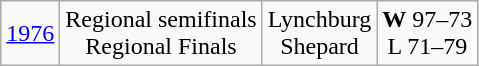<table class="wikitable">
<tr align="center">
<td><a href='#'>1976</a></td>
<td>Regional semifinals<br>Regional Finals</td>
<td>Lynchburg<br>Shepard</td>
<td><strong>W</strong> 97–73<br>L 71–79</td>
</tr>
</table>
